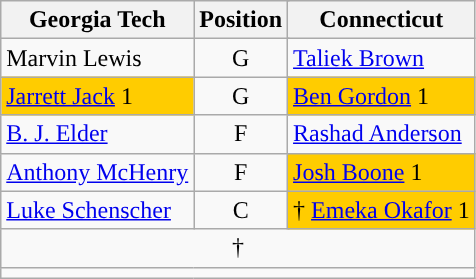<table class="wikitable">
<tr>
<th>Georgia Tech</th>
<th colspan="2">Position</th>
<th>Connecticut</th>
</tr>
<tr>
<td>Marvin Lewis</td>
<td colspan=2 style="text-align:center">G</td>
<td><a href='#'>Taliek Brown</a></td>
</tr>
<tr>
<td style="background:#ffcc00"><a href='#'>Jarrett Jack</a> 1</td>
<td colspan=2 style="text-align:center">G</td>
<td style="background:#ffcc00"><a href='#'>Ben Gordon</a> 1</td>
</tr>
<tr>
<td><a href='#'>B. J. Elder</a></td>
<td colspan=2 style="text-align:center">F</td>
<td><a href='#'>Rashad Anderson</a></td>
</tr>
<tr>
<td><a href='#'>Anthony McHenry</a></td>
<td colspan=2 style="text-align:center">F</td>
<td style="background:#ffcc00"><a href='#'>Josh Boone</a> 1</td>
</tr>
<tr>
<td><a href='#'>Luke Schenscher</a></td>
<td colspan=2 style="text-align:center">C</td>
<td style="background:#ffcc00">† <a href='#'>Emeka Okafor</a> 1</td>
</tr>
<tr>
<td colspan="5" align=center>† </td>
</tr>
<tr>
<td colspan="5" align=center></td>
</tr>
</table>
